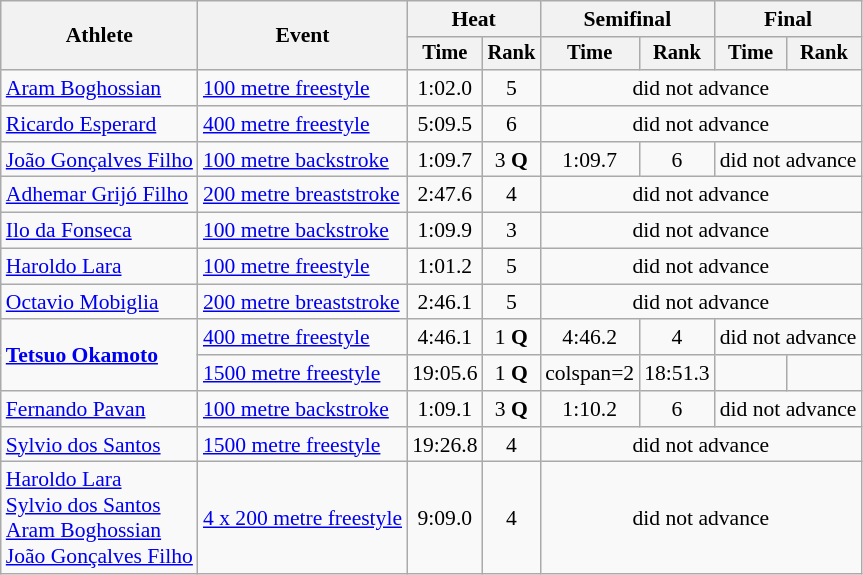<table class=wikitable style="font-size:90%">
<tr>
<th rowspan="2">Athlete</th>
<th rowspan="2">Event</th>
<th colspan="2">Heat</th>
<th colspan="2">Semifinal</th>
<th colspan="2">Final</th>
</tr>
<tr style="font-size:95%">
<th>Time</th>
<th>Rank</th>
<th>Time</th>
<th>Rank</th>
<th>Time</th>
<th>Rank</th>
</tr>
<tr align=center>
<td align=left rowspan=1><a href='#'>Aram Boghossian</a></td>
<td align=left><a href='#'>100 metre freestyle</a></td>
<td>1:02.0</td>
<td>5</td>
<td colspan=4>did not advance</td>
</tr>
<tr align=center>
<td align=left rowspan=1><a href='#'>Ricardo Esperard</a></td>
<td align=left><a href='#'>400 metre freestyle</a></td>
<td>5:09.5</td>
<td>6</td>
<td colspan=4>did not advance</td>
</tr>
<tr align=center>
<td align=left rowspan=1><a href='#'>João Gonçalves Filho</a></td>
<td align=left><a href='#'>100 metre backstroke</a></td>
<td>1:09.7</td>
<td>3 <strong>Q</strong></td>
<td>1:09.7</td>
<td>6</td>
<td colspan=2>did not advance</td>
</tr>
<tr align=center>
<td align=left rowspan=1><a href='#'>Adhemar Grijó Filho</a></td>
<td align=left><a href='#'>200 metre breaststroke</a></td>
<td>2:47.6</td>
<td>4</td>
<td colspan=4>did not advance</td>
</tr>
<tr align=center>
<td align=left rowspan=1><a href='#'>Ilo da Fonseca</a></td>
<td align=left rowspan=1><a href='#'>100 metre backstroke</a></td>
<td>1:09.9</td>
<td>3</td>
<td colspan=4>did not advance</td>
</tr>
<tr align=center>
<td align=left rowspan=1><a href='#'>Haroldo Lara</a></td>
<td align=left><a href='#'>100 metre freestyle</a></td>
<td>1:01.2</td>
<td>5</td>
<td colspan=4>did not advance</td>
</tr>
<tr align=center>
<td align=left rowspan=1><a href='#'>Octavio Mobiglia</a></td>
<td align=left><a href='#'>200 metre breaststroke</a></td>
<td>2:46.1</td>
<td>5</td>
<td colspan=4>did not advance</td>
</tr>
<tr align=center>
<td align=left rowspan=2><strong><a href='#'>Tetsuo Okamoto</a></strong></td>
<td align=left><a href='#'>400 metre freestyle</a></td>
<td>4:46.1</td>
<td>1 <strong>Q</strong></td>
<td>4:46.2</td>
<td>4</td>
<td colspan=2>did not advance</td>
</tr>
<tr align=center>
<td align=left><a href='#'>1500 metre freestyle</a></td>
<td>19:05.6</td>
<td>1 <strong>Q</strong></td>
<td>colspan=2 </td>
<td>18:51.3</td>
<td></td>
</tr>
<tr align=center>
<td align=left rowspan=1><a href='#'>Fernando Pavan</a></td>
<td align=left rowspan=1><a href='#'>100 metre backstroke</a></td>
<td>1:09.1</td>
<td>3 <strong>Q</strong></td>
<td>1:10.2</td>
<td>6</td>
<td colspan=2>did not advance</td>
</tr>
<tr align=center>
<td align=left rowspan=1><a href='#'>Sylvio dos Santos</a></td>
<td align=left><a href='#'>1500 metre freestyle</a></td>
<td>19:26.8</td>
<td>4</td>
<td colspan=4>did not advance</td>
</tr>
<tr align=center>
<td align=left rowspan=1><a href='#'>Haroldo Lara</a><br><a href='#'>Sylvio dos Santos</a><br><a href='#'>Aram Boghossian</a><br><a href='#'>João Gonçalves Filho</a></td>
<td align=left><a href='#'>4 x 200 metre freestyle</a></td>
<td>9:09.0</td>
<td>4</td>
<td colspan=4>did not advance</td>
</tr>
</table>
